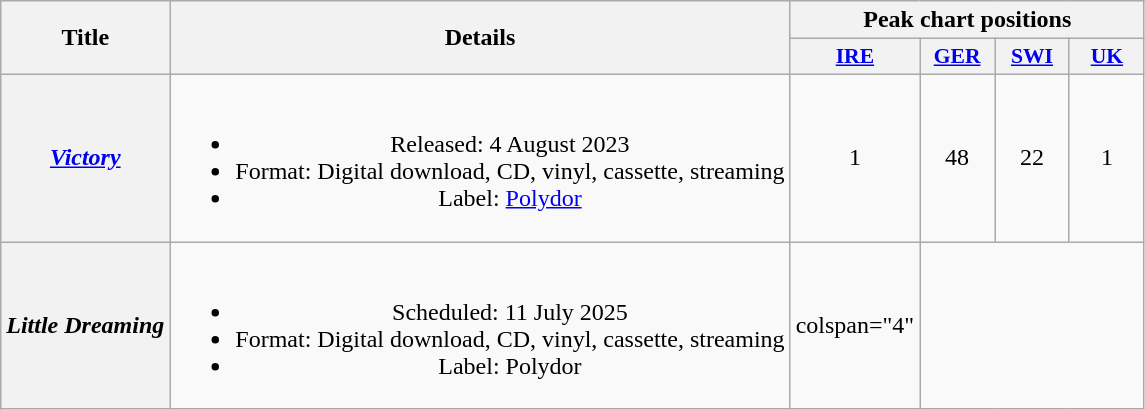<table class="wikitable plainrowheaders" style="text-align:center;">
<tr>
<th scope="col" rowspan="2">Title</th>
<th scope="col" rowspan="2">Details</th>
<th scope="col" colspan="4">Peak chart positions</th>
</tr>
<tr>
<th scope="col" style="width:3em; font-size:90%"><a href='#'>IRE</a><br></th>
<th scope="col" style="width:3em; font-size:90%"><a href='#'>GER</a><br></th>
<th scope="col" style="width:3em; font-size:90%"><a href='#'>SWI</a><br></th>
<th scope="col" style="width:3em; font-size:90%"><a href='#'>UK</a><br></th>
</tr>
<tr>
<th scope="row"><em><a href='#'>Victory</a></em></th>
<td><br><ul><li>Released: 4 August 2023</li><li>Format: Digital download, CD, vinyl, cassette, streaming</li><li>Label: <a href='#'>Polydor</a></li></ul></td>
<td>1</td>
<td>48</td>
<td>22</td>
<td>1</td>
</tr>
<tr>
<th scope="row"><em>Little Dreaming</em></th>
<td><br><ul><li>Scheduled: 11 July 2025</li><li>Format: Digital download, CD, vinyl, cassette, streaming</li><li>Label: Polydor</li></ul></td>
<td>colspan="4" </td>
</tr>
</table>
